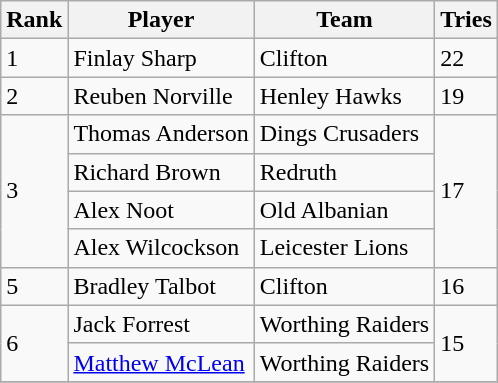<table class="wikitable">
<tr>
<th>Rank</th>
<th>Player</th>
<th>Team</th>
<th>Tries</th>
</tr>
<tr>
<td>1</td>
<td> Finlay Sharp</td>
<td>Clifton</td>
<td>22</td>
</tr>
<tr>
<td>2</td>
<td> Reuben Norville</td>
<td>Henley Hawks</td>
<td>19</td>
</tr>
<tr>
<td rowspan=4>3</td>
<td> Thomas Anderson</td>
<td>Dings Crusaders</td>
<td rowspan=4>17</td>
</tr>
<tr>
<td> Richard Brown</td>
<td>Redruth</td>
</tr>
<tr>
<td> Alex Noot</td>
<td>Old Albanian</td>
</tr>
<tr>
<td> Alex Wilcockson</td>
<td>Leicester Lions</td>
</tr>
<tr>
<td>5</td>
<td> Bradley Talbot</td>
<td>Clifton</td>
<td>16</td>
</tr>
<tr>
<td rowspan=2>6</td>
<td> Jack Forrest</td>
<td>Worthing Raiders</td>
<td rowspan=2>15</td>
</tr>
<tr>
<td> <a href='#'>Matthew McLean</a></td>
<td>Worthing Raiders</td>
</tr>
<tr>
</tr>
</table>
